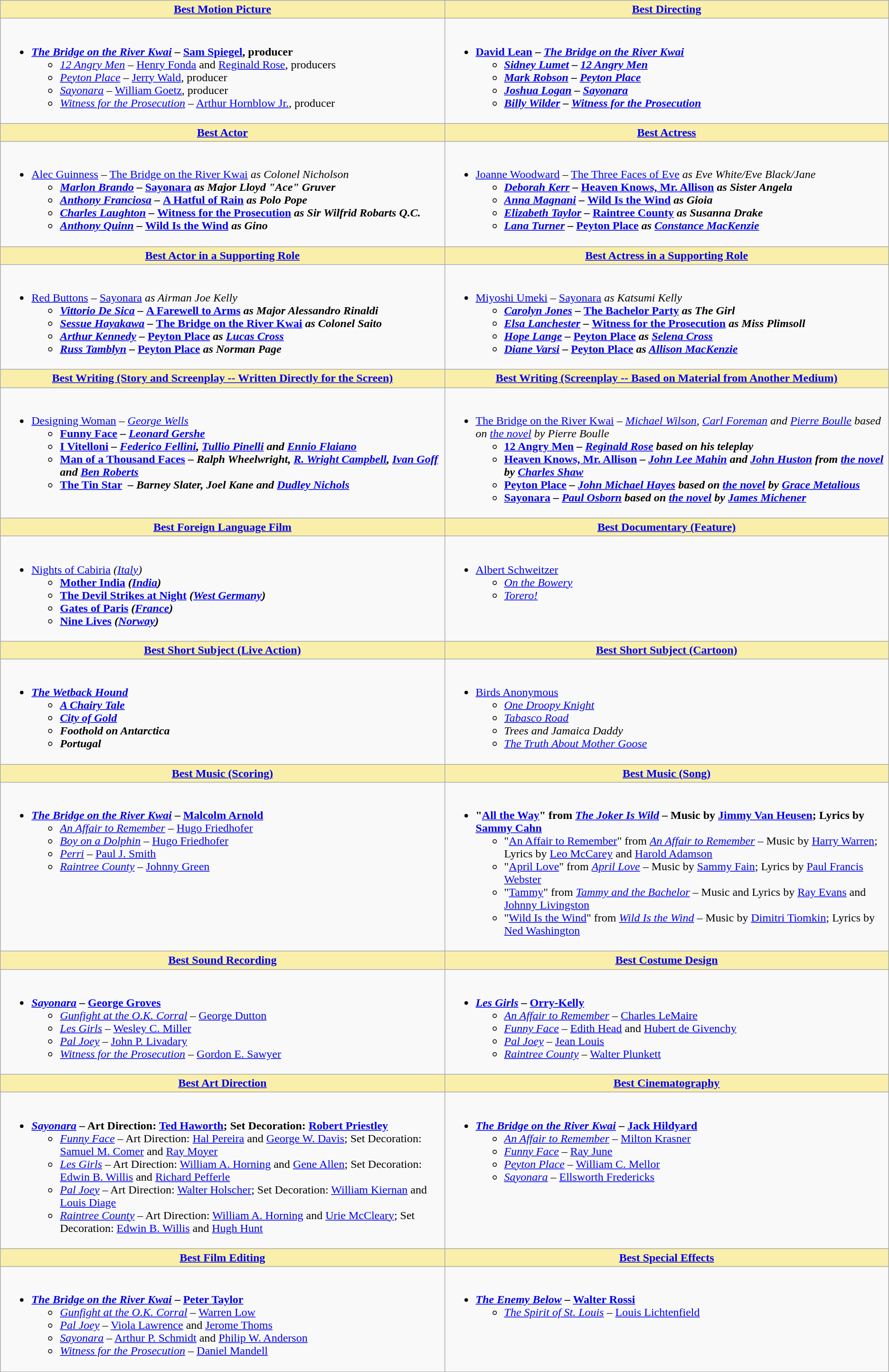<table class=wikitable>
<tr>
<th style="background:#F9EFAA; width:50%"><a href='#'>Best Motion Picture</a></th>
<th style="background:#F9EFAA; width:50%"><a href='#'>Best Directing</a></th>
</tr>
<tr>
<td valign="top"><br><ul><li><strong> <em><a href='#'>The Bridge on the River Kwai</a></em> – <a href='#'>Sam Spiegel</a>, producer</strong><ul><li><em><a href='#'>12 Angry Men</a></em> – <a href='#'>Henry Fonda</a> and <a href='#'>Reginald Rose</a>, producers</li><li><em><a href='#'>Peyton Place</a></em> – <a href='#'>Jerry Wald</a>, producer</li><li><em><a href='#'>Sayonara</a></em> – <a href='#'>William Goetz</a>, producer</li><li><em><a href='#'>Witness for the Prosecution</a></em> – <a href='#'>Arthur Hornblow Jr.</a>, producer</li></ul></li></ul></td>
<td valign="top"><br><ul><li><strong> <a href='#'>David Lean</a> – <em><a href='#'>The Bridge on the River Kwai</a><strong><em><ul><li><a href='#'>Sidney Lumet</a> – </em><a href='#'>12 Angry Men</a><em></li><li><a href='#'>Mark Robson</a> – </em><a href='#'>Peyton Place</a><em></li><li><a href='#'>Joshua Logan</a> – </em><a href='#'>Sayonara</a><em></li><li><a href='#'>Billy Wilder</a> – </em><a href='#'>Witness for the Prosecution</a><em></li></ul></li></ul></td>
</tr>
<tr>
<th style="background:#F9EFAA"><a href='#'>Best Actor</a></th>
<th style="background:#F9EFAA"><a href='#'>Best Actress</a></th>
</tr>
<tr>
<td valign="top"><br><ul><li></strong> <a href='#'>Alec Guinness</a> – </em><a href='#'>The Bridge on the River Kwai</a><em> as Colonel Nicholson<strong><ul><li><a href='#'>Marlon Brando</a> – </em><a href='#'>Sayonara</a><em> as Major Lloyd "Ace" Gruver</li><li><a href='#'>Anthony Franciosa</a> – </em><a href='#'>A Hatful of Rain</a><em> as Polo Pope</li><li><a href='#'>Charles Laughton</a> – </em><a href='#'>Witness for the Prosecution</a><em> as Sir Wilfrid Robarts Q.C.</li><li><a href='#'>Anthony Quinn</a> – </em><a href='#'>Wild Is the Wind</a><em> as Gino</li></ul></li></ul></td>
<td valign="top"><br><ul><li></strong> <a href='#'>Joanne Woodward</a> – </em><a href='#'>The Three Faces of Eve</a><em>  as Eve White/Eve Black/Jane<strong><ul><li><a href='#'>Deborah Kerr</a> – </em><a href='#'>Heaven Knows, Mr. Allison</a><em> as Sister Angela</li><li><a href='#'>Anna Magnani</a> – </em><a href='#'>Wild Is the Wind</a><em> as Gioia</li><li><a href='#'>Elizabeth Taylor</a> – </em><a href='#'>Raintree County</a><em> as Susanna Drake</li><li><a href='#'>Lana Turner</a> – </em><a href='#'>Peyton Place</a><em> as <a href='#'>Constance MacKenzie</a></li></ul></li></ul></td>
</tr>
<tr>
<th style="background:#F9EFAA"><a href='#'>Best Actor in a Supporting Role</a></th>
<th style="background:#F9EFAA"><a href='#'>Best Actress in a Supporting Role</a></th>
</tr>
<tr>
<td valign="top"><br><ul><li></strong> <a href='#'>Red Buttons</a> – </em><a href='#'>Sayonara</a><em> as Airman Joe Kelly<strong><ul><li><a href='#'>Vittorio De Sica</a> – </em><a href='#'>A Farewell to Arms</a><em> as Major Alessandro Rinaldi</li><li><a href='#'>Sessue Hayakawa</a> – </em><a href='#'>The Bridge on the River Kwai</a><em> as Colonel Saito</li><li><a href='#'>Arthur Kennedy</a> – </em><a href='#'>Peyton Place</a><em> as <a href='#'>Lucas Cross</a></li><li><a href='#'>Russ Tamblyn</a> – </em><a href='#'>Peyton Place</a><em> as Norman Page</li></ul></li></ul></td>
<td valign="top"><br><ul><li></strong> <a href='#'>Miyoshi Umeki</a> – </em><a href='#'>Sayonara</a><em> as Katsumi Kelly<strong><ul><li><a href='#'>Carolyn Jones</a> – </em><a href='#'>The Bachelor Party</a><em> as The Girl</li><li><a href='#'>Elsa Lanchester</a> – </em><a href='#'>Witness for the Prosecution</a><em> as Miss Plimsoll</li><li><a href='#'>Hope Lange</a> – </em><a href='#'>Peyton Place</a><em> as <a href='#'>Selena Cross</a></li><li><a href='#'>Diane Varsi</a> – </em><a href='#'>Peyton Place</a><em> as <a href='#'>Allison MacKenzie</a></li></ul></li></ul></td>
</tr>
<tr>
<th style="background:#F9EFAA"><a href='#'>Best Writing (Story and Screenplay -- Written Directly for the Screen)</a></th>
<th style="background:#F9EFAA"><a href='#'>Best Writing (Screenplay -- Based on Material from Another Medium)</a></th>
</tr>
<tr>
<td valign="top"><br><ul><li></strong> </em><a href='#'>Designing Woman</a><em> – <a href='#'>George Wells</a><strong><ul><li></em><a href='#'>Funny Face</a><em> – <a href='#'>Leonard Gershe</a></li><li></em><a href='#'>I Vitelloni</a><em> – <a href='#'>Federico Fellini</a>, <a href='#'>Tullio Pinelli</a> and <a href='#'>Ennio Flaiano</a></li><li></em><a href='#'>Man of a Thousand Faces</a><em> – Ralph Wheelwright, <a href='#'>R. Wright Campbell</a>, <a href='#'>Ivan Goff</a> and <a href='#'>Ben Roberts</a></li><li></em><a href='#'>The Tin Star</a> <em> – Barney Slater, Joel Kane and <a href='#'>Dudley Nichols</a></li></ul></li></ul></td>
<td valign="top"><br><ul><li></strong> </em><a href='#'>The Bridge on the River Kwai</a><em> – <a href='#'>Michael Wilson</a>, <a href='#'>Carl Foreman</a> and <a href='#'>Pierre Boulle</a> based on <a href='#'>the novel</a> by Pierre Boulle<strong><ul><li></em><a href='#'>12 Angry Men</a><em> – <a href='#'>Reginald Rose</a> based on his teleplay</li><li></em><a href='#'>Heaven Knows, Mr. Allison</a><em> – <a href='#'>John Lee Mahin</a> and <a href='#'>John Huston</a> from <a href='#'>the novel</a> by <a href='#'>Charles Shaw</a></li><li></em><a href='#'>Peyton Place</a><em> – <a href='#'>John Michael Hayes</a> based on <a href='#'>the novel</a> by <a href='#'>Grace Metalious</a></li><li></em><a href='#'>Sayonara</a><em> – <a href='#'>Paul Osborn</a> based on <a href='#'>the novel</a> by <a href='#'>James Michener</a></li></ul></li></ul></td>
</tr>
<tr>
<th style="background:#F9EFAA"><a href='#'>Best Foreign Language Film</a></th>
<th style="background:#F9EFAA"><a href='#'>Best Documentary (Feature)</a></th>
</tr>
<tr>
<td valign="top"><br><ul><li></strong> </em><a href='#'>Nights of Cabiria</a><em> (<a href='#'>Italy</a>)<strong><ul><li></em><a href='#'>Mother India</a><em> (<a href='#'>India</a>)</li><li></em><a href='#'>The Devil Strikes at Night</a><em> (<a href='#'>West Germany</a>)</li><li></em><a href='#'>Gates of Paris</a><em> (<a href='#'>France</a>)</li><li></em><a href='#'>Nine Lives</a><em> (<a href='#'>Norway</a>)</li></ul></li></ul></td>
<td valign="top"><br><ul><li></strong> </em><a href='#'>Albert Schweitzer</a></em></strong><ul><li><em><a href='#'>On the Bowery</a></em></li><li><em><a href='#'>Torero!</a></em></li></ul></li></ul></td>
</tr>
<tr>
<th style="background:#F9EFAA"><a href='#'>Best Short Subject (Live Action)</a></th>
<th style="background:#F9EFAA"><a href='#'>Best Short Subject (Cartoon)</a></th>
</tr>
<tr>
<td valign="top"><br><ul><li><strong> <em><a href='#'>The Wetback Hound</a><strong><em><ul><li></em><a href='#'>A Chairy Tale</a><em></li><li></em><a href='#'>City of Gold</a><em></li><li></em>Foothold on Antarctica<em></li><li></em>Portugal<em></li></ul></li></ul></td>
<td valign="top"><br><ul><li></strong> </em><a href='#'>Birds Anonymous</a></em></strong><ul><li><em><a href='#'>One Droopy Knight</a></em></li><li><em><a href='#'>Tabasco Road</a></em></li><li><em>Trees and Jamaica Daddy</em></li><li><em><a href='#'>The Truth About Mother Goose</a></em></li></ul></li></ul></td>
</tr>
<tr>
<th style="background:#F9EFAA"><a href='#'>Best Music (Scoring)</a></th>
<th style="background:#F9EFAA"><a href='#'>Best Music (Song)</a></th>
</tr>
<tr>
<td valign="top"><br><ul><li><strong> <em><a href='#'>The Bridge on the River Kwai</a></em> – <a href='#'>Malcolm Arnold</a></strong><ul><li><em><a href='#'>An Affair to Remember</a></em> – <a href='#'>Hugo Friedhofer</a></li><li><em><a href='#'>Boy on a Dolphin</a></em> – <a href='#'>Hugo Friedhofer</a></li><li><em><a href='#'>Perri</a></em> – <a href='#'>Paul J. Smith</a></li><li><em><a href='#'>Raintree County</a></em> – <a href='#'>Johnny Green</a></li></ul></li></ul></td>
<td valign="top"><br><ul><li><strong> "<a href='#'>All the Way</a>" from <em><a href='#'>The Joker Is Wild</a></em> – Music by <a href='#'>Jimmy Van Heusen</a>; Lyrics by <a href='#'>Sammy Cahn</a></strong><ul><li>"<a href='#'>An Affair to Remember</a>" from <em><a href='#'>An Affair to Remember</a></em> – Music by <a href='#'>Harry Warren</a>; Lyrics by <a href='#'>Leo McCarey</a> and <a href='#'>Harold Adamson</a></li><li>"<a href='#'>April Love</a>" from <em><a href='#'>April Love</a></em> – Music by <a href='#'>Sammy Fain</a>; Lyrics by <a href='#'>Paul Francis Webster</a></li><li>"<a href='#'>Tammy</a>" from <em><a href='#'>Tammy and the Bachelor</a></em> – Music and Lyrics by <a href='#'>Ray Evans</a> and <a href='#'>Johnny Livingston</a></li><li>"<a href='#'>Wild Is the Wind</a>" from <em><a href='#'>Wild Is the Wind</a></em> – Music by <a href='#'>Dimitri Tiomkin</a>; Lyrics by <a href='#'>Ned Washington</a></li></ul></li></ul></td>
</tr>
<tr>
<th style="background:#F9EFAA"><a href='#'>Best Sound Recording</a></th>
<th style="background:#F9EFAA"><a href='#'>Best Costume Design</a></th>
</tr>
<tr>
<td valign="top"><br><ul><li><strong> <em><a href='#'>Sayonara</a></em> – <a href='#'>George Groves</a></strong><ul><li><em><a href='#'>Gunfight at the O.K. Corral</a></em> – <a href='#'>George Dutton</a></li><li><em><a href='#'>Les Girls</a></em> – <a href='#'>Wesley C. Miller</a></li><li><em><a href='#'>Pal Joey</a></em> – <a href='#'>John P. Livadary</a></li><li><em><a href='#'>Witness for the Prosecution</a></em> – <a href='#'>Gordon E. Sawyer</a></li></ul></li></ul></td>
<td valign="top"><br><ul><li><strong> <em><a href='#'>Les Girls</a></em> – <a href='#'>Orry-Kelly</a></strong><ul><li><em><a href='#'>An Affair to Remember</a></em> – <a href='#'>Charles LeMaire</a></li><li><em><a href='#'>Funny Face</a></em> – <a href='#'>Edith Head</a> and <a href='#'>Hubert de Givenchy</a></li><li><em><a href='#'>Pal Joey</a></em> – <a href='#'>Jean Louis</a></li><li><em><a href='#'>Raintree County</a></em> – <a href='#'>Walter Plunkett</a></li></ul></li></ul></td>
</tr>
<tr>
<th style="background:#F9EFAA"><a href='#'>Best Art Direction</a></th>
<th style="background:#F9EFAA"><a href='#'>Best Cinematography</a></th>
</tr>
<tr>
<td valign="top"><br><ul><li><strong> <em><a href='#'>Sayonara</a></em> – Art Direction: <a href='#'>Ted Haworth</a>; Set Decoration: <a href='#'>Robert Priestley</a></strong><ul><li><em><a href='#'>Funny Face</a></em> – Art Direction: <a href='#'>Hal Pereira</a> and <a href='#'>George W. Davis</a>; Set Decoration: <a href='#'>Samuel M. Comer</a> and <a href='#'>Ray Moyer</a></li><li><em><a href='#'>Les Girls</a></em> – Art Direction: <a href='#'>William A. Horning</a> and <a href='#'>Gene Allen</a>; Set Decoration: <a href='#'>Edwin B. Willis</a> and <a href='#'>Richard Pefferle</a></li><li><em><a href='#'>Pal Joey</a></em> – Art Direction: <a href='#'>Walter Holscher</a>; Set Decoration: <a href='#'>William Kiernan</a> and <a href='#'>Louis Diage</a></li><li><em><a href='#'>Raintree County</a></em> – Art Direction: <a href='#'>William A. Horning</a> and <a href='#'>Urie McCleary</a>; Set Decoration: <a href='#'>Edwin B. Willis</a> and <a href='#'>Hugh Hunt</a></li></ul></li></ul></td>
<td valign="top"><br><ul><li><strong> <em><a href='#'>The Bridge on the River Kwai</a></em> – <a href='#'>Jack Hildyard</a></strong><ul><li><em><a href='#'>An Affair to Remember</a></em> – <a href='#'>Milton Krasner</a></li><li><em><a href='#'>Funny Face</a></em> – <a href='#'>Ray June</a></li><li><em><a href='#'>Peyton Place</a></em> – <a href='#'>William C. Mellor</a></li><li><em><a href='#'>Sayonara</a></em> – <a href='#'>Ellsworth Fredericks</a></li></ul></li></ul></td>
</tr>
<tr>
<th style="background:#F9EFAA"><a href='#'>Best Film Editing</a></th>
<th style="background:#F9EFAA"><a href='#'>Best Special Effects</a></th>
</tr>
<tr>
<td valign="top"><br><ul><li><strong> <em><a href='#'>The Bridge on the River Kwai</a></em> – <a href='#'>Peter Taylor</a></strong><ul><li><em><a href='#'>Gunfight at the O.K. Corral</a></em> – <a href='#'>Warren Low</a></li><li><em><a href='#'>Pal Joey</a></em> – <a href='#'>Viola Lawrence</a> and <a href='#'>Jerome Thoms</a></li><li><em><a href='#'>Sayonara</a></em> – <a href='#'>Arthur P. Schmidt</a> and <a href='#'>Philip W. Anderson</a></li><li><em><a href='#'>Witness for the Prosecution</a></em> – <a href='#'>Daniel Mandell</a></li></ul></li></ul></td>
<td valign="top"><br><ul><li><strong> <em><a href='#'>The Enemy Below</a></em> – <a href='#'>Walter Rossi</a></strong><ul><li><em><a href='#'>The Spirit of St. Louis</a></em> – <a href='#'>Louis Lichtenfield</a></li></ul></li></ul></td>
</tr>
</table>
